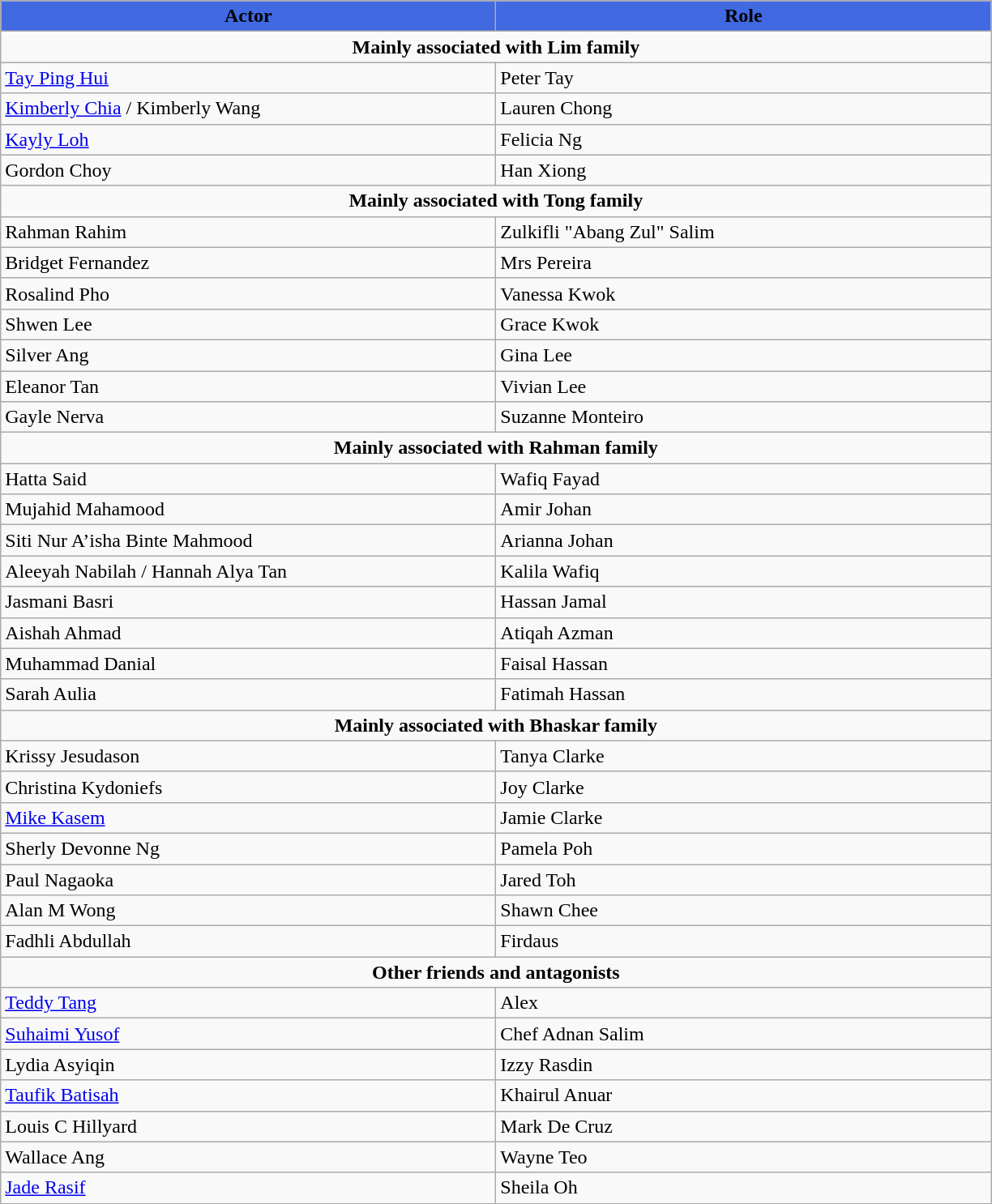<table class="wikitable">
<tr>
<th style="background:RoyalBlue; width:25em">Actor</th>
<th style="background:RoyalBlue; width:25em">Role</th>
</tr>
<tr>
<td colspan="2" align="center"><strong>Mainly associated with Lim family</strong></td>
</tr>
<tr>
<td><a href='#'>Tay Ping Hui</a></td>
<td>Peter Tay</td>
</tr>
<tr>
<td><a href='#'>Kimberly Chia</a> / Kimberly Wang</td>
<td>Lauren Chong</td>
</tr>
<tr>
<td><a href='#'>Kayly Loh</a></td>
<td>Felicia Ng</td>
</tr>
<tr>
<td>Gordon Choy</td>
<td>Han Xiong</td>
</tr>
<tr>
<td colspan="2" align="center"><strong>Mainly associated with Tong family</strong></td>
</tr>
<tr>
<td>Rahman Rahim</td>
<td>Zulkifli "Abang Zul" Salim</td>
</tr>
<tr>
<td>Bridget Fernandez</td>
<td>Mrs Pereira</td>
</tr>
<tr>
<td>Rosalind Pho</td>
<td>Vanessa Kwok</td>
</tr>
<tr>
<td>Shwen Lee</td>
<td>Grace Kwok</td>
</tr>
<tr>
<td>Silver Ang</td>
<td>Gina Lee</td>
</tr>
<tr>
<td>Eleanor Tan</td>
<td>Vivian Lee</td>
</tr>
<tr>
<td>Gayle Nerva</td>
<td>Suzanne Monteiro</td>
</tr>
<tr>
<td colspan="2" align="center"><strong>Mainly associated with Rahman family</strong></td>
</tr>
<tr>
<td>Hatta Said</td>
<td>Wafiq Fayad</td>
</tr>
<tr>
<td>Mujahid Mahamood</td>
<td>Amir Johan</td>
</tr>
<tr>
<td>Siti Nur A’isha Binte Mahmood</td>
<td>Arianna Johan</td>
</tr>
<tr>
<td>Aleeyah Nabilah / Hannah Alya Tan</td>
<td>Kalila Wafiq</td>
</tr>
<tr>
<td>Jasmani Basri</td>
<td>Hassan Jamal</td>
</tr>
<tr>
<td>Aishah Ahmad</td>
<td>Atiqah Azman</td>
</tr>
<tr>
<td>Muhammad Danial</td>
<td>Faisal Hassan</td>
</tr>
<tr>
<td>Sarah Aulia</td>
<td>Fatimah Hassan</td>
</tr>
<tr>
<td colspan="2" align="center"><strong>Mainly associated with Bhaskar family</strong></td>
</tr>
<tr>
<td>Krissy Jesudason</td>
<td>Tanya Clarke</td>
</tr>
<tr>
<td>Christina Kydoniefs</td>
<td>Joy Clarke</td>
</tr>
<tr>
<td><a href='#'>Mike Kasem</a></td>
<td>Jamie Clarke</td>
</tr>
<tr>
<td>Sherly Devonne Ng</td>
<td>Pamela Poh</td>
</tr>
<tr>
<td>Paul Nagaoka</td>
<td>Jared Toh</td>
</tr>
<tr>
<td>Alan M Wong</td>
<td>Shawn Chee</td>
</tr>
<tr>
<td>Fadhli Abdullah</td>
<td>Firdaus</td>
</tr>
<tr>
<td colspan="2" align="center"><strong>Other friends and antagonists</strong></td>
</tr>
<tr>
<td><a href='#'>Teddy Tang</a></td>
<td>Alex</td>
</tr>
<tr>
<td><a href='#'>Suhaimi Yusof</a></td>
<td>Chef Adnan Salim</td>
</tr>
<tr>
<td>Lydia Asyiqin</td>
<td>Izzy Rasdin</td>
</tr>
<tr>
<td><a href='#'>Taufik Batisah</a></td>
<td>Khairul Anuar</td>
</tr>
<tr>
<td>Louis C Hillyard</td>
<td>Mark De Cruz</td>
</tr>
<tr>
<td>Wallace Ang</td>
<td>Wayne Teo</td>
</tr>
<tr>
<td><a href='#'>Jade Rasif</a></td>
<td>Sheila Oh</td>
</tr>
</table>
